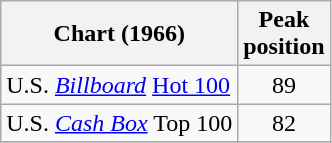<table class="wikitable">
<tr>
<th align="left">Chart (1966)</th>
<th align="left">Peak<br>position</th>
</tr>
<tr>
<td>U.S. <em><a href='#'>Billboard</a></em> <a href='#'>Hot 100</a></td>
<td style="text-align:center;">89</td>
</tr>
<tr>
<td>U.S. <em><a href='#'>Cash Box</a></em> Top 100</td>
<td style="text-align:center;">82</td>
</tr>
<tr>
</tr>
</table>
